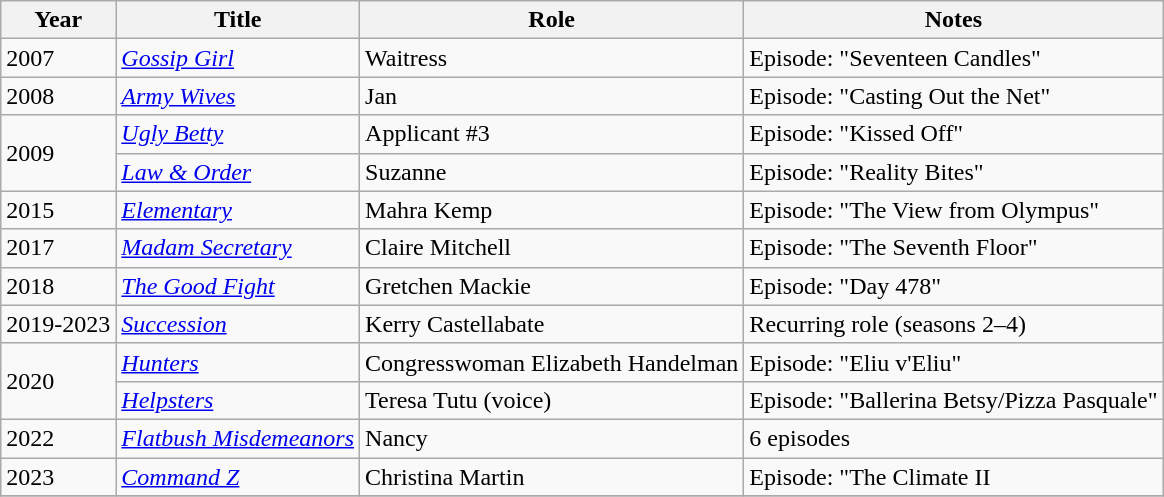<table class="wikitable sortable">
<tr>
<th>Year</th>
<th>Title</th>
<th>Role</th>
<th class="unsortable">Notes</th>
</tr>
<tr>
<td>2007</td>
<td><em><a href='#'>Gossip Girl</a></em></td>
<td>Waitress</td>
<td>Episode: "Seventeen Candles"</td>
</tr>
<tr>
<td>2008</td>
<td><em><a href='#'>Army Wives</a></em></td>
<td>Jan</td>
<td>Episode: "Casting Out the Net"</td>
</tr>
<tr>
<td rowspan=2>2009</td>
<td><em><a href='#'>Ugly Betty</a></em></td>
<td>Applicant #3</td>
<td>Episode: "Kissed Off"</td>
</tr>
<tr>
<td><em><a href='#'>Law & Order</a></em></td>
<td>Suzanne</td>
<td>Episode: "Reality Bites"</td>
</tr>
<tr>
<td>2015</td>
<td><em><a href='#'>Elementary</a></em></td>
<td>Mahra Kemp</td>
<td>Episode: "The View from Olympus"</td>
</tr>
<tr>
<td>2017</td>
<td><em><a href='#'>Madam Secretary</a></em></td>
<td>Claire Mitchell</td>
<td>Episode: "The Seventh Floor"</td>
</tr>
<tr>
<td>2018</td>
<td><em><a href='#'>The Good Fight</a></em></td>
<td>Gretchen Mackie</td>
<td>Episode: "Day 478"</td>
</tr>
<tr>
<td>2019-2023</td>
<td><em><a href='#'>Succession</a></em></td>
<td>Kerry Castellabate</td>
<td>Recurring role (seasons 2–4)</td>
</tr>
<tr>
<td rowspan=2>2020</td>
<td><em><a href='#'>Hunters</a></em></td>
<td>Congresswoman Elizabeth Handelman</td>
<td>Episode: "Eliu v'Eliu"</td>
</tr>
<tr>
<td><em><a href='#'>Helpsters</a></em></td>
<td>Teresa Tutu (voice)</td>
<td>Episode: "Ballerina Betsy/Pizza Pasquale"</td>
</tr>
<tr>
<td>2022</td>
<td><em><a href='#'>Flatbush Misdemeanors</a></em></td>
<td>Nancy</td>
<td>6 episodes</td>
</tr>
<tr>
<td>2023</td>
<td><em><a href='#'>Command Z</a></em></td>
<td>Christina Martin</td>
<td>Episode: "The Climate II<em></td>
</tr>
<tr>
</tr>
</table>
